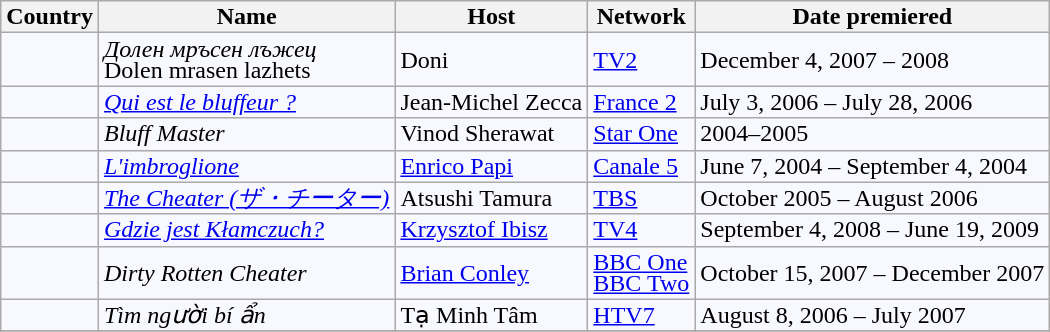<table class="wikitable" style="text-align:left; line-height:14px; background:#F8F8FF;">
<tr>
<th>Country</th>
<th>Name</th>
<th>Host</th>
<th>Network</th>
<th>Date premiered</th>
</tr>
<tr>
<td></td>
<td><em>Долен мръсен лъжец</em><br>Dolen mrasen lazhets</td>
<td>Doni</td>
<td><a href='#'>TV2</a></td>
<td>December 4, 2007 – 2008</td>
</tr>
<tr>
<td></td>
<td><em><a href='#'>Qui est le bluffeur ?</a></em></td>
<td>Jean-Michel Zecca</td>
<td><a href='#'>France 2</a></td>
<td>July 3, 2006 – July 28, 2006</td>
</tr>
<tr>
<td></td>
<td><em>Bluff Master</em></td>
<td>Vinod Sherawat</td>
<td><a href='#'>Star One</a></td>
<td>2004–2005</td>
</tr>
<tr>
<td></td>
<td><em><a href='#'>L'imbroglione</a></em></td>
<td><a href='#'>Enrico Papi</a></td>
<td><a href='#'>Canale 5</a></td>
<td>June 7, 2004 – September 4, 2004</td>
</tr>
<tr>
<td></td>
<td><em><a href='#'>The Cheater (ザ・チーター)</a></em></td>
<td>Atsushi Tamura</td>
<td><a href='#'>TBS</a></td>
<td>October 2005 – August 2006</td>
</tr>
<tr>
<td></td>
<td><em><a href='#'>Gdzie jest Kłamczuch?</a></em></td>
<td><a href='#'>Krzysztof Ibisz</a></td>
<td><a href='#'>TV4</a></td>
<td>September 4, 2008 – June 19, 2009</td>
</tr>
<tr>
<td></td>
<td><em>Dirty Rotten Cheater</em></td>
<td><a href='#'>Brian Conley</a></td>
<td><a href='#'>BBC One</a><br><a href='#'>BBC Two</a></td>
<td>October 15, 2007 – December 2007</td>
</tr>
<tr>
<td></td>
<td><em>Tìm người bí ẩn</em></td>
<td>Tạ Minh Tâm</td>
<td><a href='#'>HTV7</a></td>
<td>August 8, 2006 – July 2007</td>
</tr>
<tr>
</tr>
</table>
